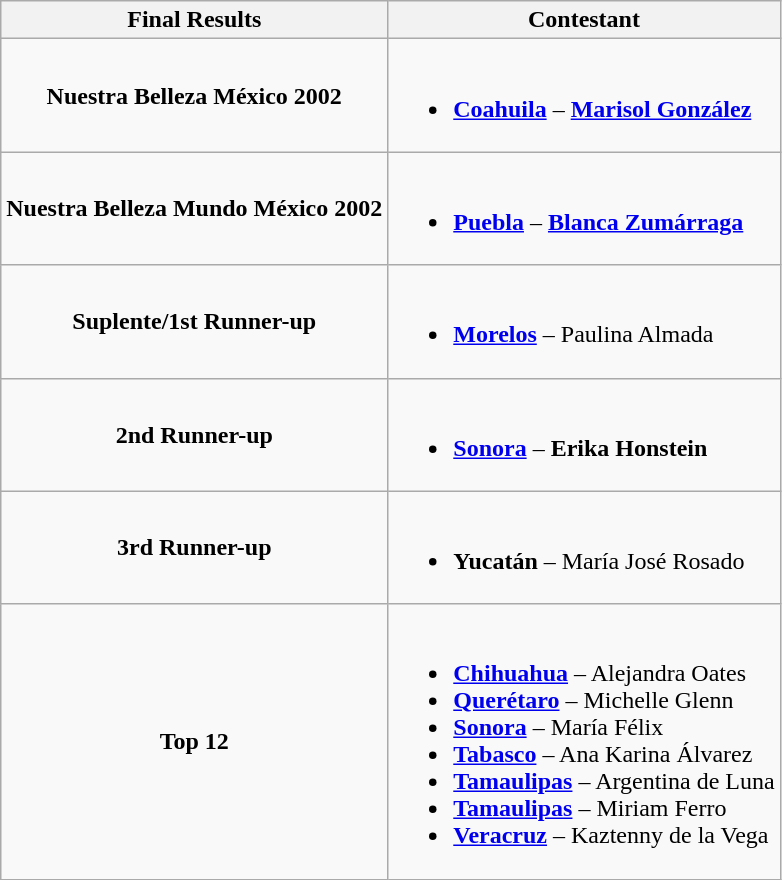<table class="wikitable">
<tr>
<th>Final Results</th>
<th>Contestant</th>
</tr>
<tr>
<td align="center"><strong>Nuestra Belleza México 2002</strong></td>
<td><br><ul><li><strong> <a href='#'>Coahuila</a></strong> – <strong><a href='#'>Marisol González</a></strong></li></ul></td>
</tr>
<tr>
<td align="center"><strong>Nuestra Belleza Mundo México 2002</strong></td>
<td><br><ul><li><strong> <a href='#'>Puebla</a></strong> – <strong><a href='#'>Blanca Zumárraga</a></strong></li></ul></td>
</tr>
<tr>
<td align="center"><strong>Suplente/1st Runner-up</strong></td>
<td><br><ul><li><strong> <a href='#'>Morelos</a></strong> – Paulina Almada</li></ul></td>
</tr>
<tr>
<td align="center"><strong>2nd Runner-up</strong></td>
<td><br><ul><li><strong> <a href='#'>Sonora</a></strong> – <strong>Erika Honstein</strong></li></ul></td>
</tr>
<tr>
<td align="center"><strong>3rd Runner-up</strong></td>
<td><br><ul><li><strong> Yucatán</strong> – María José Rosado</li></ul></td>
</tr>
<tr>
<td align="center"><strong>Top 12</strong></td>
<td><br><ul><li><strong> <a href='#'>Chihuahua</a></strong> – Alejandra Oates</li><li><strong> <a href='#'>Querétaro</a></strong> – Michelle Glenn</li><li><strong> <a href='#'>Sonora</a></strong> – María Félix</li><li><strong> <a href='#'>Tabasco</a></strong> – Ana Karina Álvarez</li><li><strong> <a href='#'>Tamaulipas</a></strong> – Argentina de Luna</li><li><strong> <a href='#'>Tamaulipas</a></strong> – Miriam Ferro</li><li><strong> <a href='#'>Veracruz</a></strong> – Kaztenny de la Vega</li></ul></td>
</tr>
</table>
